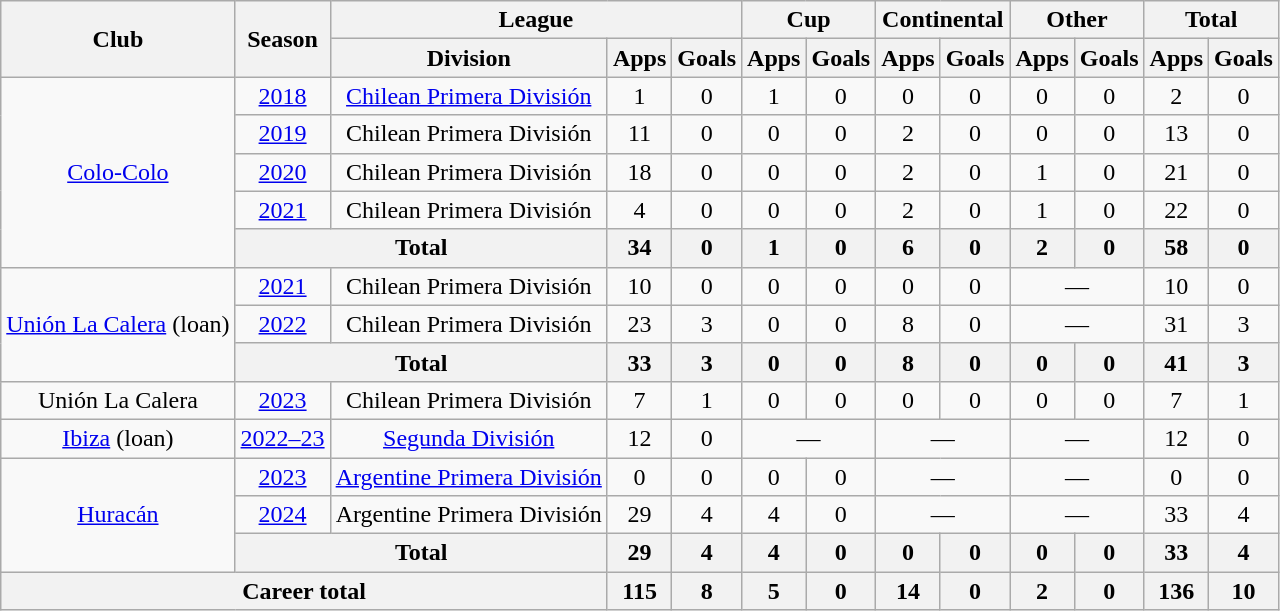<table class="wikitable" style="text-align: center">
<tr>
<th rowspan="2">Club</th>
<th rowspan="2">Season</th>
<th colspan="3">League</th>
<th colspan="2">Cup</th>
<th colspan="2">Continental</th>
<th colspan="2">Other</th>
<th colspan="2">Total</th>
</tr>
<tr>
<th>Division</th>
<th>Apps</th>
<th>Goals</th>
<th>Apps</th>
<th>Goals</th>
<th>Apps</th>
<th>Goals</th>
<th>Apps</th>
<th>Goals</th>
<th>Apps</th>
<th>Goals</th>
</tr>
<tr>
<td rowspan="5"><a href='#'>Colo-Colo</a></td>
<td><a href='#'>2018</a></td>
<td><a href='#'>Chilean Primera División</a></td>
<td>1</td>
<td>0</td>
<td>1</td>
<td>0</td>
<td>0</td>
<td>0</td>
<td>0</td>
<td>0</td>
<td>2</td>
<td>0</td>
</tr>
<tr>
<td><a href='#'>2019</a></td>
<td>Chilean Primera División</td>
<td>11</td>
<td>0</td>
<td>0</td>
<td>0</td>
<td>2</td>
<td>0</td>
<td>0</td>
<td>0</td>
<td>13</td>
<td>0</td>
</tr>
<tr>
<td><a href='#'>2020</a></td>
<td>Chilean Primera División</td>
<td>18</td>
<td>0</td>
<td>0</td>
<td>0</td>
<td>2</td>
<td>0</td>
<td>1</td>
<td>0</td>
<td>21</td>
<td>0</td>
</tr>
<tr>
<td><a href='#'>2021</a></td>
<td>Chilean Primera División</td>
<td>4</td>
<td>0</td>
<td>0</td>
<td>0</td>
<td>2</td>
<td>0</td>
<td>1</td>
<td>0</td>
<td>22</td>
<td>0</td>
</tr>
<tr>
<th colspan="2">Total</th>
<th>34</th>
<th>0</th>
<th>1</th>
<th>0</th>
<th>6</th>
<th>0</th>
<th>2</th>
<th>0</th>
<th>58</th>
<th>0</th>
</tr>
<tr>
<td rowspan="3"><a href='#'>Unión La Calera</a> (loan)</td>
<td><a href='#'>2021</a></td>
<td>Chilean Primera División</td>
<td>10</td>
<td>0</td>
<td>0</td>
<td>0</td>
<td>0</td>
<td>0</td>
<td colspan="2">—</td>
<td>10</td>
<td>0</td>
</tr>
<tr>
<td><a href='#'>2022</a></td>
<td>Chilean Primera División</td>
<td>23</td>
<td>3</td>
<td>0</td>
<td>0</td>
<td>8</td>
<td>0</td>
<td colspan="2">—</td>
<td>31</td>
<td>3</td>
</tr>
<tr>
<th colspan="2">Total</th>
<th>33</th>
<th>3</th>
<th>0</th>
<th>0</th>
<th>8</th>
<th>0</th>
<th>0</th>
<th>0</th>
<th>41</th>
<th>3</th>
</tr>
<tr>
<td>Unión La Calera</td>
<td><a href='#'>2023</a></td>
<td>Chilean Primera División</td>
<td>7</td>
<td>1</td>
<td>0</td>
<td>0</td>
<td>0</td>
<td>0</td>
<td>0</td>
<td>0</td>
<td>7</td>
<td>1</td>
</tr>
<tr>
<td><a href='#'>Ibiza</a> (loan)</td>
<td><a href='#'>2022–23</a></td>
<td><a href='#'>Segunda División</a></td>
<td>12</td>
<td>0</td>
<td colspan="2">—</td>
<td colspan="2">—</td>
<td colspan="2">—</td>
<td>12</td>
<td>0</td>
</tr>
<tr>
<td rowspan="3"><a href='#'>Huracán</a></td>
<td><a href='#'>2023</a></td>
<td><a href='#'>Argentine Primera División</a></td>
<td>0</td>
<td>0</td>
<td>0</td>
<td>0</td>
<td colspan="2">—</td>
<td colspan="2">—</td>
<td>0</td>
<td>0</td>
</tr>
<tr>
<td><a href='#'>2024</a></td>
<td>Argentine Primera División</td>
<td>29</td>
<td>4</td>
<td>4</td>
<td>0</td>
<td colspan="2">—</td>
<td colspan="2">—</td>
<td>33</td>
<td>4</td>
</tr>
<tr>
<th colspan="2">Total</th>
<th>29</th>
<th>4</th>
<th>4</th>
<th>0</th>
<th>0</th>
<th>0</th>
<th>0</th>
<th>0</th>
<th>33</th>
<th>4</th>
</tr>
<tr>
<th colspan="3">Career total</th>
<th>115</th>
<th>8</th>
<th>5</th>
<th>0</th>
<th>14</th>
<th>0</th>
<th>2</th>
<th>0</th>
<th>136</th>
<th>10</th>
</tr>
</table>
